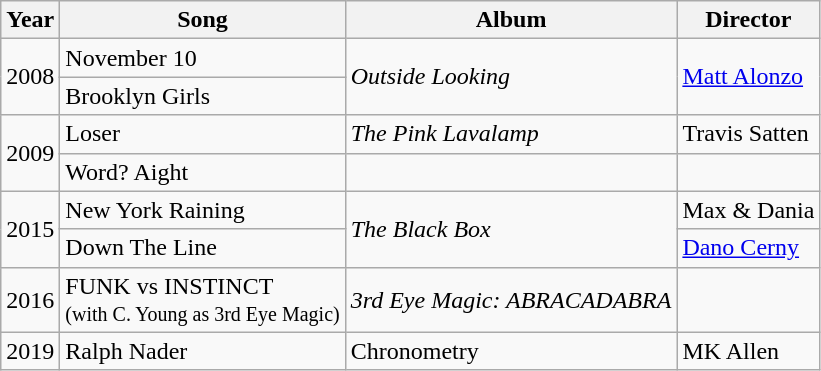<table class="wikitable">
<tr>
<th>Year</th>
<th>Song</th>
<th>Album</th>
<th>Director</th>
</tr>
<tr>
<td rowspan="2">2008</td>
<td>November 10</td>
<td rowspan="2"><em>Outside Looking</em></td>
<td rowspan="2"><a href='#'>Matt Alonzo</a></td>
</tr>
<tr>
<td>Brooklyn Girls</td>
</tr>
<tr>
<td rowspan="2">2009</td>
<td>Loser</td>
<td><em>The Pink Lavalamp</em></td>
<td>Travis Satten</td>
</tr>
<tr>
<td>Word? Aight</td>
<td></td>
<td></td>
</tr>
<tr>
<td rowspan="2">2015</td>
<td>New York Raining</td>
<td rowspan="2"><em>The Black Box</em></td>
<td>Max & Dania</td>
</tr>
<tr>
<td>Down The Line</td>
<td><a href='#'>Dano Cerny</a></td>
</tr>
<tr>
<td>2016</td>
<td>FUNK vs INSTINCT<br><small>(with C. Young as 3rd Eye Magic)</small></td>
<td><em>3rd Eye Magic: ABRACADABRA</em></td>
<td></td>
</tr>
<tr>
<td>2019</td>
<td>Ralph Nader</td>
<td>Chronometry</td>
<td>MK Allen</td>
</tr>
</table>
